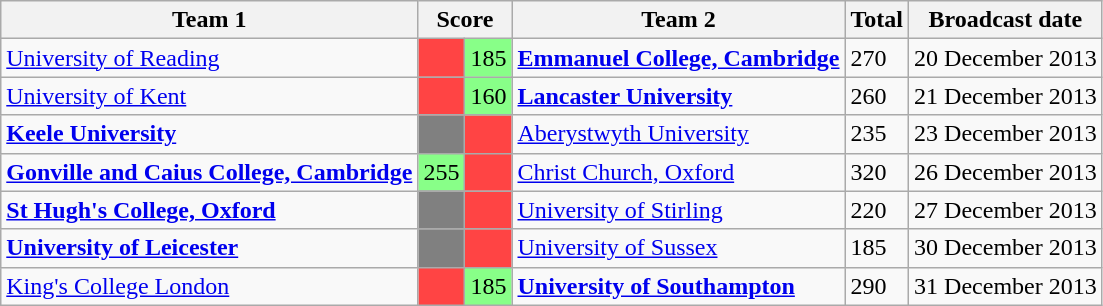<table class="wikitable">
<tr>
<th>Team 1</th>
<th colspan=2>Score</th>
<th>Team 2</th>
<th>Total</th>
<th>Broadcast date</th>
</tr>
<tr>
<td><a href='#'>University of Reading</a></td>
<td style="background:#f44;"></td>
<td style="background:#88ff88">185</td>
<td><strong><a href='#'>Emmanuel College, Cambridge</a></strong></td>
<td>270</td>
<td>20 December 2013</td>
</tr>
<tr>
<td><a href='#'>University of Kent</a></td>
<td style="background:#f44;"></td>
<td style="background:#88ff88">160</td>
<td><strong><a href='#'>Lancaster University</a></strong></td>
<td>260</td>
<td>21 December 2013</td>
</tr>
<tr>
<td><strong><a href='#'>Keele University</a></strong></td>
<td style="background:grey"></td>
<td style="background:#f44;"></td>
<td><a href='#'>Aberystwyth University</a></td>
<td>235</td>
<td>23 December 2013</td>
</tr>
<tr>
<td><strong><a href='#'>Gonville and Caius College, Cambridge</a></strong></td>
<td style="background:#88ff88">255</td>
<td style="background:#f44;"></td>
<td><a href='#'>Christ Church, Oxford</a></td>
<td>320</td>
<td>26 December 2013</td>
</tr>
<tr>
<td><strong><a href='#'>St Hugh's College, Oxford</a></strong></td>
<td style="background:grey"></td>
<td style="background:#f44;"></td>
<td><a href='#'>University of Stirling</a></td>
<td>220</td>
<td>27 December 2013</td>
</tr>
<tr>
<td><strong><a href='#'>University of Leicester</a></strong></td>
<td style="background:grey"></td>
<td style="background:#f44;"></td>
<td><a href='#'>University of Sussex</a></td>
<td>185</td>
<td>30 December 2013</td>
</tr>
<tr>
<td><a href='#'>King's College London</a></td>
<td style="background:#f44;"></td>
<td style="background:#88ff88">185</td>
<td><strong><a href='#'>University of Southampton</a></strong></td>
<td>290</td>
<td>31 December 2013</td>
</tr>
</table>
